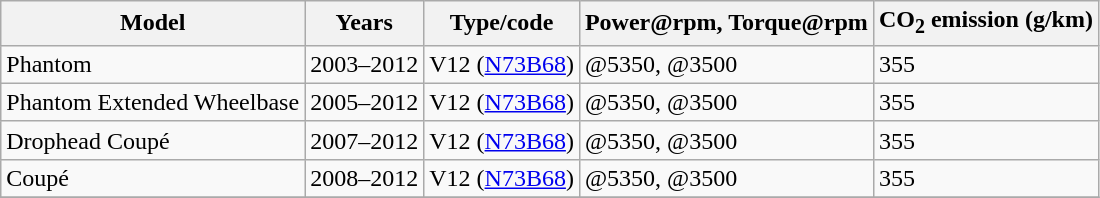<table class="wikitable sortable collapsible">
<tr>
<th>Model</th>
<th>Years</th>
<th>Type/code</th>
<th>Power@rpm, Torque@rpm</th>
<th>CO<sub>2</sub> emission (g/km)</th>
</tr>
<tr>
<td>Phantom</td>
<td>2003–2012</td>
<td> V12 (<a href='#'>N73B68</a>)</td>
<td>@5350, @3500</td>
<td>355</td>
</tr>
<tr>
<td>Phantom Extended Wheelbase</td>
<td>2005–2012</td>
<td> V12 (<a href='#'>N73B68</a>)</td>
<td>@5350, @3500</td>
<td>355</td>
</tr>
<tr>
<td>Drophead Coupé</td>
<td>2007–2012</td>
<td> V12 (<a href='#'>N73B68</a>)</td>
<td>@5350, @3500</td>
<td>355</td>
</tr>
<tr>
<td>Coupé</td>
<td>2008–2012</td>
<td> V12 (<a href='#'>N73B68</a>)</td>
<td>@5350, @3500</td>
<td>355</td>
</tr>
<tr>
</tr>
</table>
